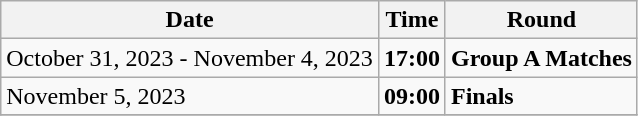<table class="wikitable">
<tr>
<th>Date</th>
<th>Time</th>
<th>Round</th>
</tr>
<tr>
<td>October 31, 2023 - November 4, 2023</td>
<td><strong>17:00</strong></td>
<td><strong>Group A Matches</strong></td>
</tr>
<tr>
<td>November 5, 2023</td>
<td><strong>09:00</strong></td>
<td><strong>Finals</strong></td>
</tr>
<tr>
</tr>
</table>
